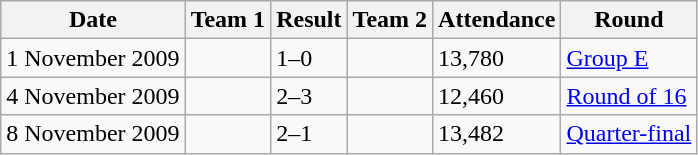<table class="wikitable" style="text-align: left;">
<tr>
<th>Date</th>
<th>Team 1</th>
<th>Result</th>
<th>Team 2</th>
<th>Attendance</th>
<th>Round</th>
</tr>
<tr>
<td>1 November 2009</td>
<td></td>
<td>1–0</td>
<td></td>
<td>13,780</td>
<td><a href='#'>Group E</a></td>
</tr>
<tr>
<td>4 November 2009</td>
<td></td>
<td>2–3</td>
<td></td>
<td>12,460</td>
<td><a href='#'>Round of 16</a></td>
</tr>
<tr>
<td>8 November 2009</td>
<td></td>
<td>2–1</td>
<td></td>
<td>13,482</td>
<td><a href='#'>Quarter-final</a></td>
</tr>
</table>
